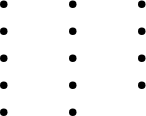<table border="0" cellpadding="2">
<tr valign="top">
<td><br><ul><li></li><li></li><li> <em></em></li><li></li><li></li></ul></td>
<td><br><ul><li></li><li></li><li></li><li></li><li> <em></em></li></ul></td>
<td><br><ul><li></li><li></li><li></li><li></li></ul></td>
</tr>
</table>
